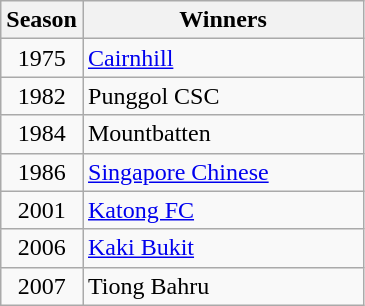<table class="wikitable" style="text-align:center">
<tr>
<th width='25'>Season</th>
<th width='180'>Winners</th>
</tr>
<tr>
<td>1975</td>
<td align='left'><a href='#'>Cairnhill</a></td>
</tr>
<tr>
<td>1982</td>
<td align='left'>Punggol CSC</td>
</tr>
<tr>
<td>1984</td>
<td align='left'>Mountbatten</td>
</tr>
<tr>
<td>1986</td>
<td align='left'><a href='#'>Singapore Chinese</a></td>
</tr>
<tr>
<td>2001</td>
<td align='left'><a href='#'>Katong FC</a></td>
</tr>
<tr>
<td>2006</td>
<td align='left'><a href='#'>Kaki Bukit</a></td>
</tr>
<tr>
<td>2007</td>
<td align='left'>Tiong Bahru</td>
</tr>
</table>
